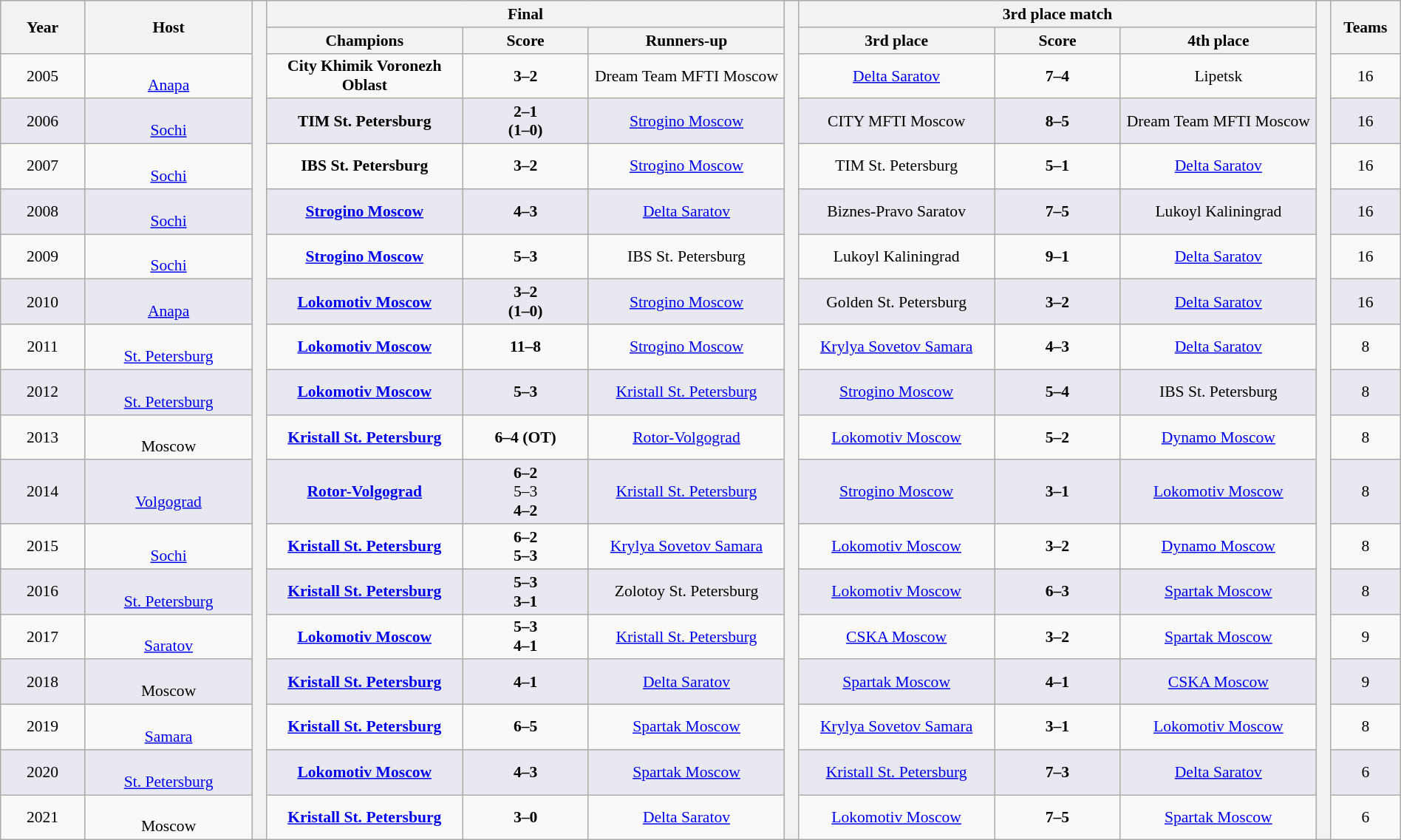<table class="wikitable" style="font-size:90%; width: 100%; text-align: center;">
<tr bgcolor=#c1d8ff>
<th rowspan=2 width=6%>Year</th>
<th rowspan=2 width=12%>Host</th>
<th width=1% rowspan=19 bgcolor=ffffff></th>
<th colspan=3>Final</th>
<th width=1% rowspan=19 bgcolor=ffffff></th>
<th colspan=3>3rd place match</th>
<th width=1% rowspan=19 bgcolor=#ffffff></th>
<th rowspan=2 width=5%>Teams</th>
</tr>
<tr bgcolor=#efefef>
<th width=14%>Champions</th>
<th width=9%>Score</th>
<th width=14%>Runners-up</th>
<th width=14%>3rd place</th>
<th width=9%>Score</th>
<th width=14%>4th place</th>
</tr>
<tr>
<td>2005<br></td>
<td><br><a href='#'>Anapa</a></td>
<td><strong>City Khimik Voronezh Oblast</strong></td>
<td><strong>3–2</strong></td>
<td>Dream Team MFTI Moscow</td>
<td><a href='#'>Delta Saratov</a></td>
<td><strong>7–4</strong></td>
<td>Lipetsk</td>
<td>16</td>
</tr>
<tr bgcolor=#E8E8F0>
<td>2006<br></td>
<td><br><a href='#'>Sochi</a></td>
<td><strong>TIM St. Petersburg</strong></td>
<td><strong>2–1<br>(1–0)</strong></td>
<td><a href='#'>Strogino Moscow</a></td>
<td>CITY MFTI Moscow</td>
<td><strong>8–5</strong></td>
<td>Dream Team MFTI Moscow</td>
<td>16</td>
</tr>
<tr>
<td>2007</td>
<td><br><a href='#'>Sochi</a></td>
<td><strong>IBS St. Petersburg</strong></td>
<td><strong>3–2</strong></td>
<td><a href='#'>Strogino Moscow</a></td>
<td>TIM St. Petersburg</td>
<td><strong>5–1</strong></td>
<td><a href='#'>Delta Saratov</a></td>
<td>16</td>
</tr>
<tr bgcolor=#E8E8F0>
<td>2008<br></td>
<td><br><a href='#'>Sochi</a></td>
<td><strong><a href='#'>Strogino Moscow</a></strong></td>
<td><strong>4–3</strong></td>
<td><a href='#'>Delta Saratov</a></td>
<td>Biznes-Pravo Saratov</td>
<td><strong>7–5</strong></td>
<td>Lukoyl Kaliningrad</td>
<td>16</td>
</tr>
<tr>
<td>2009<br></td>
<td><br><a href='#'>Sochi</a></td>
<td><strong><a href='#'>Strogino Moscow</a></strong></td>
<td><strong>5–3</strong></td>
<td>IBS St. Petersburg</td>
<td>Lukoyl Kaliningrad</td>
<td><strong>9–1</strong></td>
<td><a href='#'>Delta Saratov</a></td>
<td>16</td>
</tr>
<tr bgcolor=#E8E8F0>
<td>2010<br></td>
<td><br><a href='#'>Anapa</a></td>
<td><strong><a href='#'>Lokomotiv Moscow</a></strong></td>
<td><strong>3–2<br>(1–0)</strong></td>
<td><a href='#'>Strogino Moscow</a></td>
<td>Golden St. Petersburg</td>
<td><strong>3–2</strong></td>
<td><a href='#'>Delta Saratov</a></td>
<td>16</td>
</tr>
<tr>
<td>2011<br></td>
<td><br><a href='#'>St. Petersburg</a></td>
<td><strong><a href='#'>Lokomotiv Moscow</a></strong></td>
<td><strong>11–8</strong></td>
<td><a href='#'>Strogino Moscow</a></td>
<td><a href='#'>Krylya Sovetov Samara</a></td>
<td><strong>4–3</strong></td>
<td><a href='#'>Delta Saratov</a></td>
<td>8</td>
</tr>
<tr bgcolor=#E8E8F0>
<td>2012<br></td>
<td><br><a href='#'>St. Petersburg</a></td>
<td><strong><a href='#'>Lokomotiv Moscow</a></strong></td>
<td><strong>5–3</strong></td>
<td><a href='#'>Kristall St. Petersburg</a></td>
<td><a href='#'>Strogino Moscow</a></td>
<td><strong>5–4</strong></td>
<td>IBS St. Petersburg</td>
<td>8</td>
</tr>
<tr>
<td>2013<br></td>
<td><br>Moscow</td>
<td><strong><a href='#'>Kristall St. Petersburg</a></strong></td>
<td><strong>6–4 (OT)</strong></td>
<td><a href='#'>Rotor-Volgograd</a></td>
<td><a href='#'>Lokomotiv Moscow</a></td>
<td><strong>5–2</strong></td>
<td><a href='#'>Dynamo Moscow</a></td>
<td>8</td>
</tr>
<tr bgcolor=#E8E8F0>
<td>2014<br></td>
<td><br><a href='#'>Volgograd</a></td>
<td><strong><a href='#'>Rotor-Volgograd</a></strong></td>
<td><strong>6–2</strong><br>5–3<br><strong>4–2</strong></td>
<td><a href='#'>Kristall St. Petersburg</a></td>
<td><a href='#'>Strogino Moscow</a></td>
<td><strong>3–1</strong></td>
<td><a href='#'>Lokomotiv Moscow</a></td>
<td>8</td>
</tr>
<tr>
<td>2015<br></td>
<td><br><a href='#'>Sochi</a></td>
<td><strong><a href='#'>Kristall St. Petersburg</a></strong></td>
<td><strong>6–2</strong><br><strong>5–3</strong></td>
<td><a href='#'>Krylya Sovetov Samara</a></td>
<td><a href='#'>Lokomotiv Moscow</a></td>
<td><strong>3–2</strong></td>
<td><a href='#'>Dynamo Moscow</a></td>
<td>8</td>
</tr>
<tr bgcolor=#E8E8F0>
<td>2016<br></td>
<td><br><a href='#'>St. Petersburg</a></td>
<td><strong><a href='#'>Kristall St. Petersburg</a></strong></td>
<td><strong>5–3</strong><br><strong>3–1</strong></td>
<td>Zolotoy St. Petersburg</td>
<td><a href='#'>Lokomotiv Moscow</a></td>
<td><strong>6–3</strong></td>
<td><a href='#'>Spartak Moscow</a></td>
<td>8</td>
</tr>
<tr>
<td>2017<br></td>
<td><br><a href='#'>Saratov</a></td>
<td><strong><a href='#'>Lokomotiv Moscow</a></strong></td>
<td><strong>5–3</strong><br><strong>4–1</strong></td>
<td><a href='#'>Kristall St. Petersburg</a></td>
<td><a href='#'>CSKA Moscow</a></td>
<td><strong>3–2</strong></td>
<td><a href='#'>Spartak Moscow</a></td>
<td>9</td>
</tr>
<tr bgcolor=#E8E8F0>
<td>2018<br></td>
<td><br>Moscow</td>
<td><strong><a href='#'>Kristall St. Petersburg</a></strong></td>
<td><strong>4–1</strong></td>
<td><a href='#'>Delta Saratov</a></td>
<td><a href='#'>Spartak Moscow</a></td>
<td><strong>4–1</strong></td>
<td><a href='#'>CSKA Moscow</a></td>
<td>9</td>
</tr>
<tr>
<td>2019<br></td>
<td><br><a href='#'>Samara</a></td>
<td><strong><a href='#'>Kristall St. Petersburg</a></strong></td>
<td><strong>6–5</strong></td>
<td><a href='#'>Spartak Moscow</a></td>
<td><a href='#'>Krylya Sovetov Samara</a></td>
<td><strong>3–1</strong></td>
<td><a href='#'>Lokomotiv Moscow</a></td>
<td>8</td>
</tr>
<tr bgcolor=#E8E8F0>
<td>2020<br></td>
<td><br><a href='#'>St. Petersburg</a></td>
<td><strong><a href='#'>Lokomotiv Moscow</a></strong></td>
<td><strong>4–3</strong></td>
<td><a href='#'>Spartak Moscow</a></td>
<td><a href='#'>Kristall St. Petersburg</a></td>
<td><strong>7–3</strong></td>
<td><a href='#'>Delta Saratov</a></td>
<td>6</td>
</tr>
<tr>
<td>2021<br></td>
<td><br>Moscow</td>
<td><strong><a href='#'>Kristall St. Petersburg</a></strong></td>
<td><strong>3–0</strong></td>
<td><a href='#'>Delta Saratov</a></td>
<td><a href='#'>Lokomotiv Moscow</a></td>
<td><strong>7–5</strong></td>
<td><a href='#'>Spartak Moscow</a></td>
<td>6</td>
</tr>
</table>
